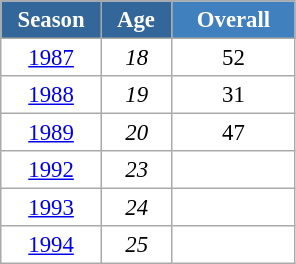<table class="wikitable" style="font-size:95%; text-align:center; border:grey solid 1px; border-collapse:collapse; background:#ffffff;">
<tr>
<th style="background-color:#369; color:white; width:60px;"> Season </th>
<th style="background-color:#369; color:white; width:40px;"> Age </th>
<th style="background-color:#4180be; color:white; width:75px;">Overall</th>
</tr>
<tr>
<td><a href='#'>1987</a></td>
<td><em>18</em></td>
<td>52</td>
</tr>
<tr>
<td><a href='#'>1988</a></td>
<td><em>19</em></td>
<td>31</td>
</tr>
<tr>
<td><a href='#'>1989</a></td>
<td><em>20</em></td>
<td>47</td>
</tr>
<tr>
<td><a href='#'>1992</a></td>
<td><em>23</em></td>
<td></td>
</tr>
<tr>
<td><a href='#'>1993</a></td>
<td><em>24</em></td>
<td></td>
</tr>
<tr>
<td><a href='#'>1994</a></td>
<td><em>25</em></td>
<td></td>
</tr>
</table>
